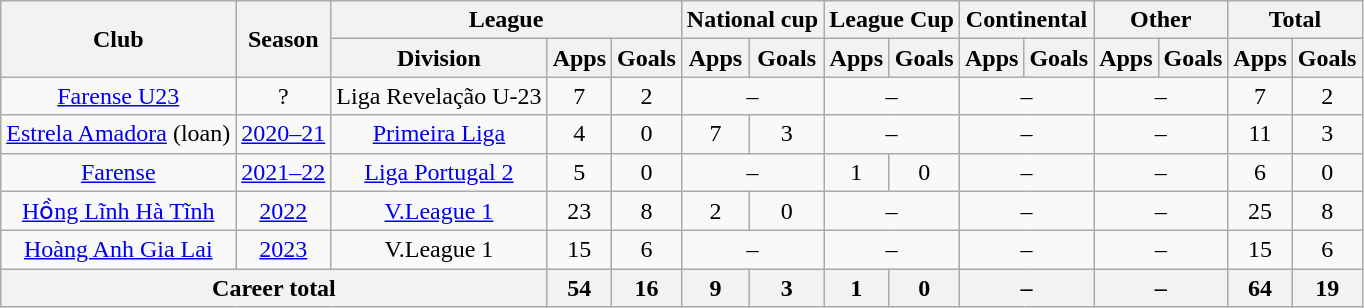<table class=wikitable style="text-align:center">
<tr>
<th rowspan="2">Club</th>
<th rowspan="2">Season</th>
<th colspan="3">League</th>
<th colspan="2">National cup</th>
<th colspan="2">League Cup</th>
<th colspan="2">Continental</th>
<th colspan="2">Other</th>
<th colspan="2">Total</th>
</tr>
<tr>
<th>Division</th>
<th>Apps</th>
<th>Goals</th>
<th>Apps</th>
<th>Goals</th>
<th>Apps</th>
<th>Goals</th>
<th>Apps</th>
<th>Goals</th>
<th>Apps</th>
<th>Goals</th>
<th>Apps</th>
<th>Goals</th>
</tr>
<tr>
<td><a href='#'>Farense U23</a></td>
<td>?</td>
<td>Liga Revelação U-23</td>
<td>7</td>
<td>2</td>
<td colspan="2">–</td>
<td colspan="2">–</td>
<td colspan="2">–</td>
<td colspan="2">–</td>
<td>7</td>
<td>2</td>
</tr>
<tr>
<td><a href='#'>Estrela Amadora</a> (loan)</td>
<td><a href='#'>2020–21</a></td>
<td><a href='#'>Primeira Liga</a></td>
<td>4</td>
<td>0</td>
<td>7</td>
<td>3</td>
<td colspan="2">–</td>
<td colspan="2">–</td>
<td colspan="2">–</td>
<td>11</td>
<td>3</td>
</tr>
<tr>
<td><a href='#'>Farense</a></td>
<td><a href='#'>2021–22</a></td>
<td><a href='#'>Liga Portugal 2</a></td>
<td>5</td>
<td>0</td>
<td colspan="2">–</td>
<td>1</td>
<td>0</td>
<td colspan="2">–</td>
<td colspan="2">–</td>
<td>6</td>
<td>0</td>
</tr>
<tr>
<td><a href='#'>Hồng Lĩnh Hà Tĩnh</a></td>
<td><a href='#'>2022</a></td>
<td><a href='#'>V.League 1</a></td>
<td>23</td>
<td>8</td>
<td>2</td>
<td>0</td>
<td colspan="2">–</td>
<td colspan="2">–</td>
<td colspan="2">–</td>
<td>25</td>
<td>8</td>
</tr>
<tr>
<td><a href='#'>Hoàng Anh Gia Lai</a></td>
<td><a href='#'>2023</a></td>
<td>V.League 1</td>
<td>15</td>
<td>6</td>
<td colspan="2">–</td>
<td colspan="2">–</td>
<td colspan="2">–</td>
<td colspan="2">–</td>
<td>15</td>
<td>6</td>
</tr>
<tr>
<th colspan="3">Career total</th>
<th>54</th>
<th>16</th>
<th>9</th>
<th>3</th>
<th>1</th>
<th>0</th>
<th colspan="2">–</th>
<th colspan="2">–</th>
<th>64</th>
<th>19</th>
</tr>
</table>
